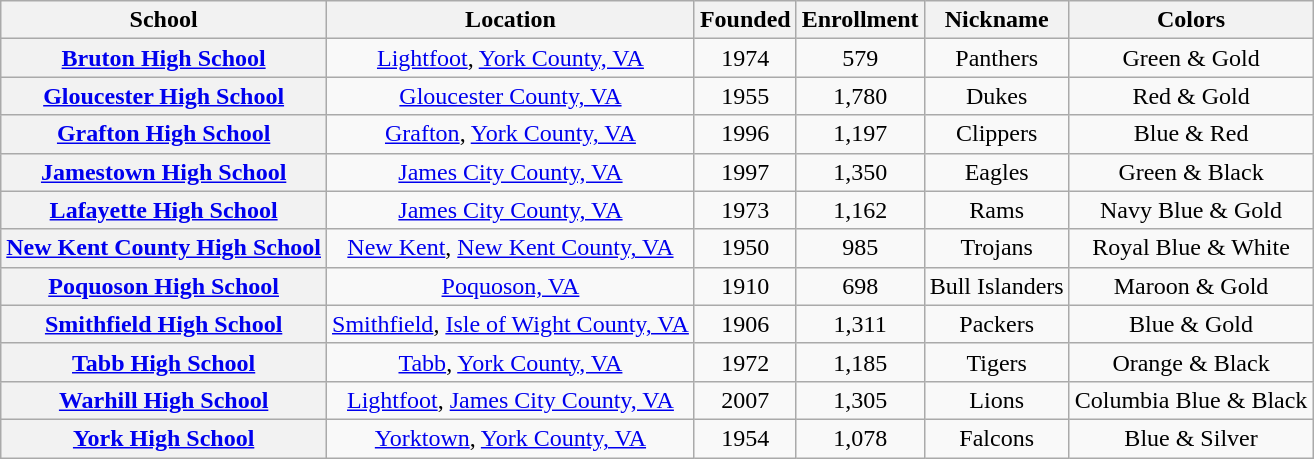<table class="wikitable sortable" style="text-align:center">
<tr>
<th>School</th>
<th>Location</th>
<th>Founded</th>
<th>Enrollment</th>
<th>Nickname</th>
<th class="unsortable">Colors</th>
</tr>
<tr>
<th><a href='#'>Bruton High School</a></th>
<td><a href='#'>Lightfoot</a>, <a href='#'>York County, VA</a></td>
<td>1974</td>
<td>579</td>
<td>Panthers</td>
<td> Green &  Gold</td>
</tr>
<tr>
<th><a href='#'>Gloucester High School</a></th>
<td><a href='#'>Gloucester County, VA</a></td>
<td>1955</td>
<td>1,780</td>
<td>Dukes</td>
<td> Red &  Gold</td>
</tr>
<tr>
<th><a href='#'>Grafton High School</a></th>
<td><a href='#'>Grafton</a>, <a href='#'>York County, VA</a></td>
<td>1996</td>
<td>1,197</td>
<td>Clippers</td>
<td> Blue &  Red</td>
</tr>
<tr>
<th><a href='#'>Jamestown High School</a></th>
<td><a href='#'>James City County, VA</a></td>
<td>1997</td>
<td>1,350</td>
<td>Eagles</td>
<td> Green &  Black</td>
</tr>
<tr>
<th><a href='#'>Lafayette High School</a></th>
<td><a href='#'>James City County, VA</a></td>
<td>1973</td>
<td>1,162</td>
<td>Rams</td>
<td> Navy Blue &  Gold</td>
</tr>
<tr>
<th><a href='#'>New Kent County High School</a></th>
<td><a href='#'>New Kent</a>, <a href='#'>New Kent County, VA</a></td>
<td>1950</td>
<td>985</td>
<td>Trojans</td>
<td> Royal Blue &  White</td>
</tr>
<tr>
<th><a href='#'>Poquoson High School</a></th>
<td><a href='#'>Poquoson, VA</a></td>
<td>1910</td>
<td>698</td>
<td>Bull Islanders</td>
<td> Maroon &  Gold</td>
</tr>
<tr>
<th><a href='#'>Smithfield High School</a></th>
<td><a href='#'>Smithfield</a>, <a href='#'>Isle of Wight County, VA</a></td>
<td>1906</td>
<td>1,311</td>
<td>Packers</td>
<td> Blue &  Gold</td>
</tr>
<tr>
<th><a href='#'>Tabb High School</a></th>
<td><a href='#'>Tabb</a>, <a href='#'>York County, VA</a></td>
<td>1972</td>
<td>1,185</td>
<td>Tigers</td>
<td> Orange &  Black</td>
</tr>
<tr>
<th><a href='#'>Warhill High School</a></th>
<td><a href='#'>Lightfoot</a>, <a href='#'>James City County, VA</a></td>
<td>2007</td>
<td>1,305</td>
<td>Lions</td>
<td> Columbia Blue &  Black</td>
</tr>
<tr>
<th><a href='#'>York High School</a></th>
<td><a href='#'>Yorktown</a>, <a href='#'>York County, VA</a></td>
<td>1954</td>
<td>1,078</td>
<td>Falcons</td>
<td> Blue &  Silver</td>
</tr>
</table>
